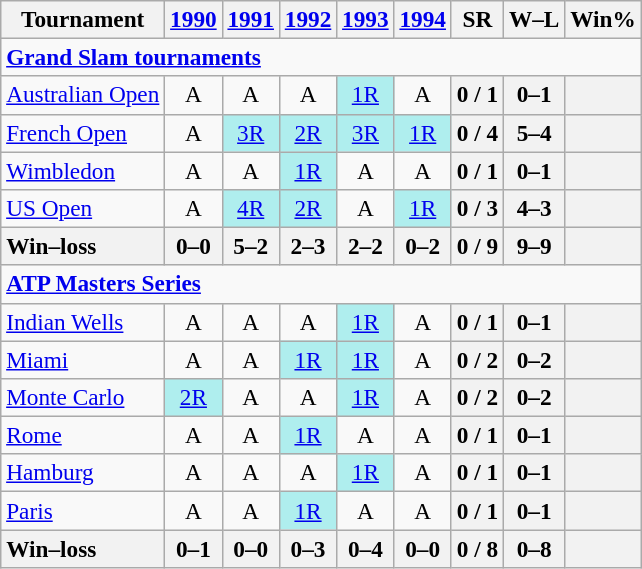<table class=wikitable style=text-align:center;font-size:97%>
<tr>
<th>Tournament</th>
<th><a href='#'>1990</a></th>
<th><a href='#'>1991</a></th>
<th><a href='#'>1992</a></th>
<th><a href='#'>1993</a></th>
<th><a href='#'>1994</a></th>
<th>SR</th>
<th>W–L</th>
<th>Win%</th>
</tr>
<tr>
<td colspan=23 align=left><strong><a href='#'>Grand Slam tournaments</a></strong></td>
</tr>
<tr>
<td align=left><a href='#'>Australian Open</a></td>
<td>A</td>
<td>A</td>
<td>A</td>
<td bgcolor=afeeee><a href='#'>1R</a></td>
<td>A</td>
<th>0 / 1</th>
<th>0–1</th>
<th></th>
</tr>
<tr>
<td align=left><a href='#'>French Open</a></td>
<td>A</td>
<td bgcolor=afeeee><a href='#'>3R</a></td>
<td bgcolor=afeeee><a href='#'>2R</a></td>
<td bgcolor=afeeee><a href='#'>3R</a></td>
<td bgcolor=afeeee><a href='#'>1R</a></td>
<th>0 / 4</th>
<th>5–4</th>
<th></th>
</tr>
<tr>
<td align=left><a href='#'>Wimbledon</a></td>
<td>A</td>
<td>A</td>
<td bgcolor=afeeee><a href='#'>1R</a></td>
<td>A</td>
<td>A</td>
<th>0 / 1</th>
<th>0–1</th>
<th></th>
</tr>
<tr>
<td align=left><a href='#'>US Open</a></td>
<td>A</td>
<td bgcolor=afeeee><a href='#'>4R</a></td>
<td bgcolor=afeeee><a href='#'>2R</a></td>
<td>A</td>
<td bgcolor=afeeee><a href='#'>1R</a></td>
<th>0 / 3</th>
<th>4–3</th>
<th></th>
</tr>
<tr>
<th style=text-align:left>Win–loss</th>
<th>0–0</th>
<th>5–2</th>
<th>2–3</th>
<th>2–2</th>
<th>0–2</th>
<th>0 / 9</th>
<th>9–9</th>
<th></th>
</tr>
<tr>
<td colspan=23 align=left><strong><a href='#'>ATP Masters Series</a></strong></td>
</tr>
<tr>
<td align=left><a href='#'>Indian Wells</a></td>
<td>A</td>
<td>A</td>
<td>A</td>
<td bgcolor=afeeee><a href='#'>1R</a></td>
<td>A</td>
<th>0 / 1</th>
<th>0–1</th>
<th></th>
</tr>
<tr>
<td align=left><a href='#'>Miami</a></td>
<td>A</td>
<td>A</td>
<td bgcolor=afeeee><a href='#'>1R</a></td>
<td bgcolor=afeeee><a href='#'>1R</a></td>
<td>A</td>
<th>0 / 2</th>
<th>0–2</th>
<th></th>
</tr>
<tr>
<td align=left><a href='#'>Monte Carlo</a></td>
<td bgcolor=afeeee><a href='#'>2R</a></td>
<td>A</td>
<td>A</td>
<td bgcolor=afeeee><a href='#'>1R</a></td>
<td>A</td>
<th>0 / 2</th>
<th>0–2</th>
<th></th>
</tr>
<tr>
<td align=left><a href='#'>Rome</a></td>
<td>A</td>
<td>A</td>
<td bgcolor=afeeee><a href='#'>1R</a></td>
<td>A</td>
<td>A</td>
<th>0 / 1</th>
<th>0–1</th>
<th></th>
</tr>
<tr>
<td align=left><a href='#'>Hamburg</a></td>
<td>A</td>
<td>A</td>
<td>A</td>
<td bgcolor=afeeee><a href='#'>1R</a></td>
<td>A</td>
<th>0 / 1</th>
<th>0–1</th>
<th></th>
</tr>
<tr>
<td align=left><a href='#'>Paris</a></td>
<td>A</td>
<td>A</td>
<td bgcolor=afeeee><a href='#'>1R</a></td>
<td>A</td>
<td>A</td>
<th>0 / 1</th>
<th>0–1</th>
<th></th>
</tr>
<tr>
<th style=text-align:left>Win–loss</th>
<th>0–1</th>
<th>0–0</th>
<th>0–3</th>
<th>0–4</th>
<th>0–0</th>
<th>0 / 8</th>
<th>0–8</th>
<th></th>
</tr>
</table>
